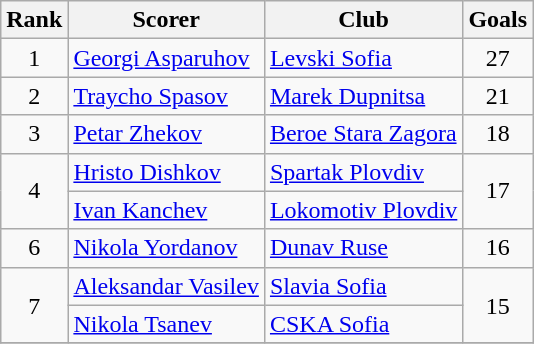<table class="wikitable" style="text-align:center">
<tr>
<th>Rank</th>
<th>Scorer</th>
<th>Club</th>
<th>Goals</th>
</tr>
<tr>
<td rowspan="1">1</td>
<td align="left"> <a href='#'>Georgi Asparuhov</a></td>
<td align="left"><a href='#'>Levski Sofia</a></td>
<td rowspan="1">27</td>
</tr>
<tr>
<td rowspan="1">2</td>
<td align="left"> <a href='#'>Traycho Spasov</a></td>
<td align="left"><a href='#'>Marek Dupnitsa</a></td>
<td rowspan="1">21</td>
</tr>
<tr>
<td rowspan="1">3</td>
<td align="left"> <a href='#'>Petar Zhekov</a></td>
<td align="left"><a href='#'>Beroe Stara Zagora</a></td>
<td rowspan="1">18</td>
</tr>
<tr>
<td rowspan="2">4</td>
<td align="left"> <a href='#'>Hristo Dishkov</a></td>
<td align="left"><a href='#'>Spartak Plovdiv</a></td>
<td rowspan="2">17</td>
</tr>
<tr>
<td align="left"> <a href='#'>Ivan Kanchev</a></td>
<td align="left"><a href='#'>Lokomotiv Plovdiv</a></td>
</tr>
<tr>
<td rowspan="1">6</td>
<td align="left"> <a href='#'>Nikola Yordanov</a></td>
<td align="left"><a href='#'>Dunav Ruse</a></td>
<td rowspan="1">16</td>
</tr>
<tr>
<td rowspan="2">7</td>
<td align="left"> <a href='#'>Aleksandar Vasilev</a></td>
<td align="left"><a href='#'>Slavia Sofia</a></td>
<td rowspan="2">15</td>
</tr>
<tr>
<td align="left"> <a href='#'>Nikola Tsanev</a></td>
<td align="left"><a href='#'>CSKA Sofia</a></td>
</tr>
<tr>
</tr>
</table>
